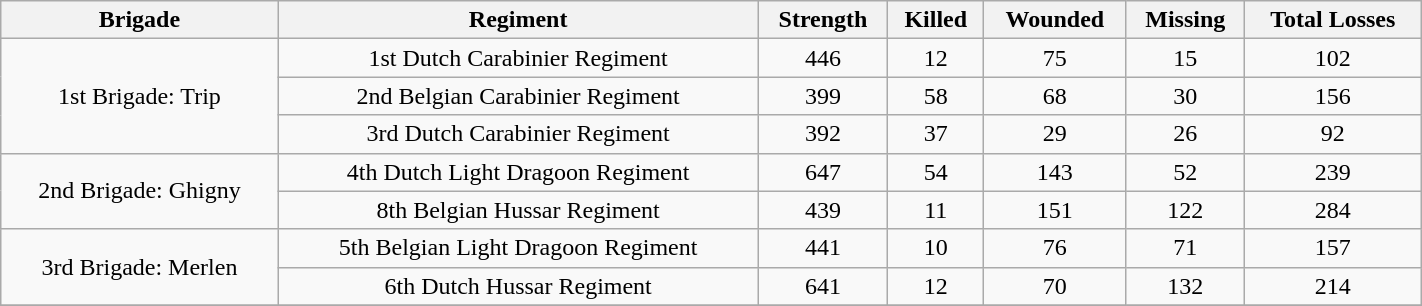<table class="wikitable" style="text-align:center; width:75%;">
<tr>
<th>Brigade</th>
<th>Regiment</th>
<th>Strength</th>
<th>Killed</th>
<th>Wounded</th>
<th>Missing</th>
<th>Total Losses</th>
</tr>
<tr>
<td ROWSPAN=3>1st Brigade: Trip</td>
<td>1st Dutch Carabinier Regiment</td>
<td>446</td>
<td>12</td>
<td>75</td>
<td>15</td>
<td>102</td>
</tr>
<tr>
<td>2nd Belgian Carabinier Regiment</td>
<td>399</td>
<td>58</td>
<td>68</td>
<td>30</td>
<td>156</td>
</tr>
<tr>
<td>3rd Dutch Carabinier Regiment</td>
<td>392</td>
<td>37</td>
<td>29</td>
<td>26</td>
<td>92</td>
</tr>
<tr>
<td ROWSPAN=2>2nd Brigade: Ghigny</td>
<td>4th Dutch Light Dragoon Regiment</td>
<td>647</td>
<td>54</td>
<td>143</td>
<td>52</td>
<td>239</td>
</tr>
<tr>
<td>8th Belgian Hussar Regiment</td>
<td>439</td>
<td>11</td>
<td>151</td>
<td>122</td>
<td>284</td>
</tr>
<tr>
<td ROWSPAN=2>3rd Brigade: Merlen</td>
<td>5th Belgian Light Dragoon Regiment</td>
<td>441</td>
<td>10</td>
<td>76</td>
<td>71</td>
<td>157</td>
</tr>
<tr>
<td>6th Dutch Hussar Regiment</td>
<td>641</td>
<td>12</td>
<td>70</td>
<td>132</td>
<td>214</td>
</tr>
<tr>
</tr>
</table>
